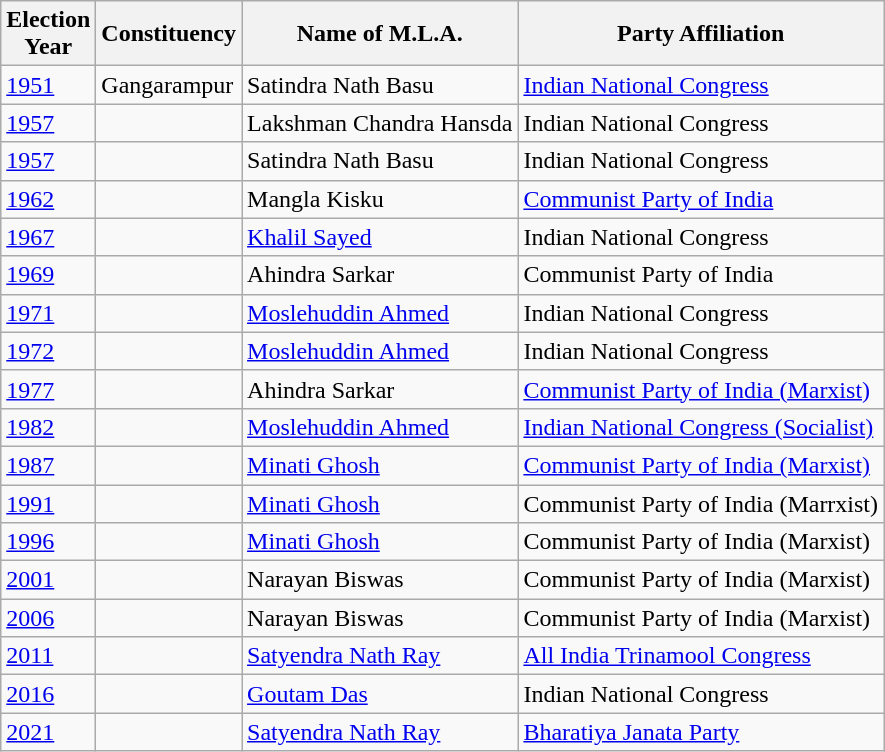<table class="wikitable sortable"ìÍĦĤĠčw>
<tr>
<th>Election<br> Year</th>
<th>Constituency</th>
<th>Name of M.L.A.</th>
<th>Party Affiliation</th>
</tr>
<tr>
<td><a href='#'>1951</a></td>
<td>Gangarampur</td>
<td>Satindra Nath Basu</td>
<td><a href='#'>Indian National Congress</a></td>
</tr>
<tr>
<td><a href='#'>1957</a></td>
<td></td>
<td>Lakshman Chandra Hansda</td>
<td>Indian National Congress</td>
</tr>
<tr>
<td><a href='#'>1957</a></td>
<td></td>
<td>Satindra Nath Basu</td>
<td>Indian National Congress</td>
</tr>
<tr>
<td><a href='#'>1962</a></td>
<td></td>
<td>Mangla Kisku</td>
<td><a href='#'>Communist Party of India</a></td>
</tr>
<tr>
<td><a href='#'>1967</a></td>
<td></td>
<td><a href='#'>Khalil Sayed</a></td>
<td>Indian National Congress</td>
</tr>
<tr>
<td><a href='#'>1969</a></td>
<td></td>
<td>Ahindra Sarkar</td>
<td>Communist Party of India</td>
</tr>
<tr>
<td><a href='#'>1971</a></td>
<td></td>
<td><a href='#'>Moslehuddin Ahmed</a></td>
<td>Indian National Congress</td>
</tr>
<tr>
<td><a href='#'>1972</a></td>
<td></td>
<td><a href='#'>Moslehuddin Ahmed</a></td>
<td>Indian National Congress</td>
</tr>
<tr>
<td><a href='#'>1977</a></td>
<td></td>
<td>Ahindra Sarkar</td>
<td><a href='#'>Communist Party of India (Marxist)</a></td>
</tr>
<tr>
<td><a href='#'>1982</a></td>
<td></td>
<td><a href='#'>Moslehuddin Ahmed</a></td>
<td><a href='#'>Indian National Congress (Socialist)</a></td>
</tr>
<tr>
<td><a href='#'>1987</a></td>
<td></td>
<td><a href='#'>Minati Ghosh</a></td>
<td><a href='#'>Communist Party of India (Marxist)</a></td>
</tr>
<tr>
<td><a href='#'>1991</a></td>
<td></td>
<td><a href='#'>Minati Ghosh</a></td>
<td>Communist Party of India (Marrxist)</td>
</tr>
<tr>
<td><a href='#'>1996</a></td>
<td></td>
<td><a href='#'>Minati Ghosh</a></td>
<td>Communist Party of India (Marxist)</td>
</tr>
<tr>
<td><a href='#'>2001</a></td>
<td></td>
<td>Narayan Biswas</td>
<td>Communist Party of India (Marxist)</td>
</tr>
<tr>
<td><a href='#'>2006</a></td>
<td></td>
<td>Narayan Biswas</td>
<td>Communist Party of India (Marxist)</td>
</tr>
<tr>
<td><a href='#'>2011</a></td>
<td></td>
<td><a href='#'>Satyendra Nath Ray</a></td>
<td><a href='#'>All India Trinamool Congress</a></td>
</tr>
<tr>
<td><a href='#'>2016</a></td>
<td></td>
<td><a href='#'>Goutam Das</a></td>
<td>Indian National Congress</td>
</tr>
<tr>
<td><a href='#'>2021</a></td>
<td></td>
<td><a href='#'>Satyendra Nath Ray</a></td>
<td><a href='#'>Bharatiya Janata Party</a></td>
</tr>
</table>
